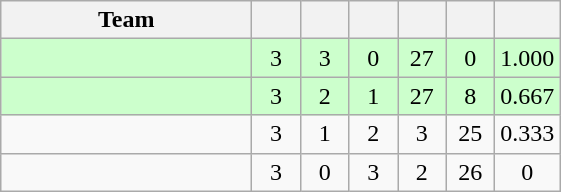<table class="wikitable" style="text-align: center; font-size:100% ">
<tr>
<th width=160>Team</th>
<th width=25></th>
<th width=25></th>
<th width=25></th>
<th width=25></th>
<th width=25></th>
<th width=35></th>
</tr>
<tr bgcolor=ccffcc>
<td align=left></td>
<td>3</td>
<td>3</td>
<td>0</td>
<td>27</td>
<td>0</td>
<td>1.000</td>
</tr>
<tr bgcolor=ccffcc>
<td align=left></td>
<td>3</td>
<td>2</td>
<td>1</td>
<td>27</td>
<td>8</td>
<td>0.667</td>
</tr>
<tr>
<td align=left></td>
<td>3</td>
<td>1</td>
<td>2</td>
<td>3</td>
<td>25</td>
<td>0.333</td>
</tr>
<tr>
<td align=left></td>
<td>3</td>
<td>0</td>
<td>3</td>
<td>2</td>
<td>26</td>
<td>0</td>
</tr>
</table>
